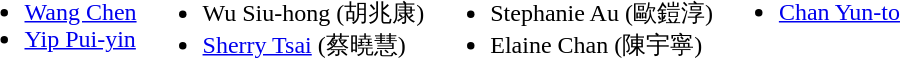<table>
<tr>
<td valign=top><br><ul><li><a href='#'>Wang Chen</a></li><li><a href='#'>Yip Pui-yin</a></li></ul></td>
<td valign=top><br><ul><li>Wu Siu-hong (胡兆康)</li><li><a href='#'>Sherry Tsai</a> (蔡曉慧)</li></ul></td>
<td valign=top><br><ul><li>Stephanie Au (歐鎧淳)</li><li>Elaine Chan (陳宇寧)</li></ul></td>
<td valign=top><br><ul><li><a href='#'>Chan Yun-to</a></li></ul></td>
</tr>
</table>
